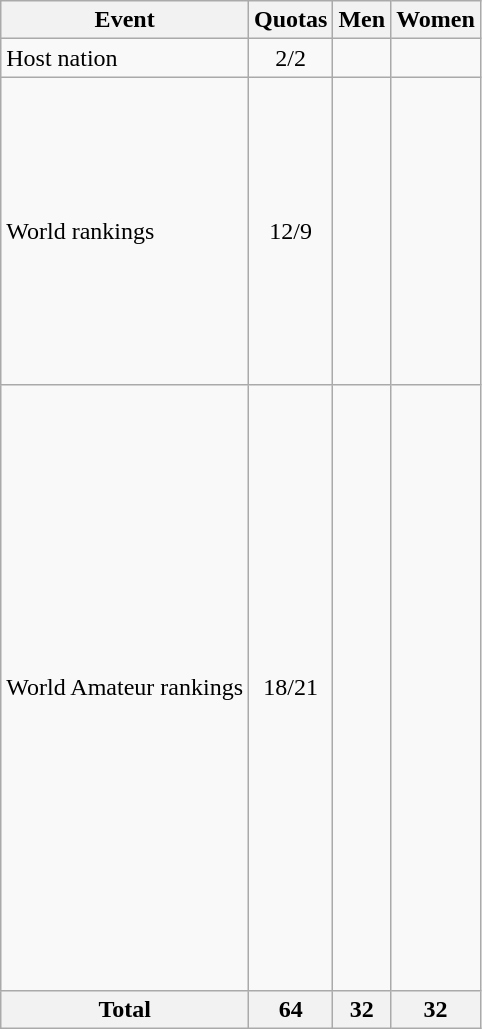<table class="wikitable">
<tr>
<th>Event</th>
<th>Quotas</th>
<th>Men</th>
<th>Women</th>
</tr>
<tr>
<td>Host nation</td>
<td align=center>2/2</td>
<td><br></td>
<td><br></td>
</tr>
<tr>
<td>World rankings</td>
<td align=center>12/9</td>
<td><br><br><br><br><br><br><br><br><br><br><br></td>
<td><br><br><br><br><br><br><br><br></td>
</tr>
<tr>
<td>World Amateur rankings</td>
<td align=center>18/21</td>
<td><br><br><br><br><br><br><br><br><br><br><br><br><br><br><br><br><br><s></s><br></td>
<td><br><br><br><br><br><br><br><br><s></s><br><br><br><br><br><br><br><br><s></s><br><br><br><br><br><br></td>
</tr>
<tr>
<th>Total</th>
<th>64</th>
<th>32</th>
<th>32</th>
</tr>
</table>
